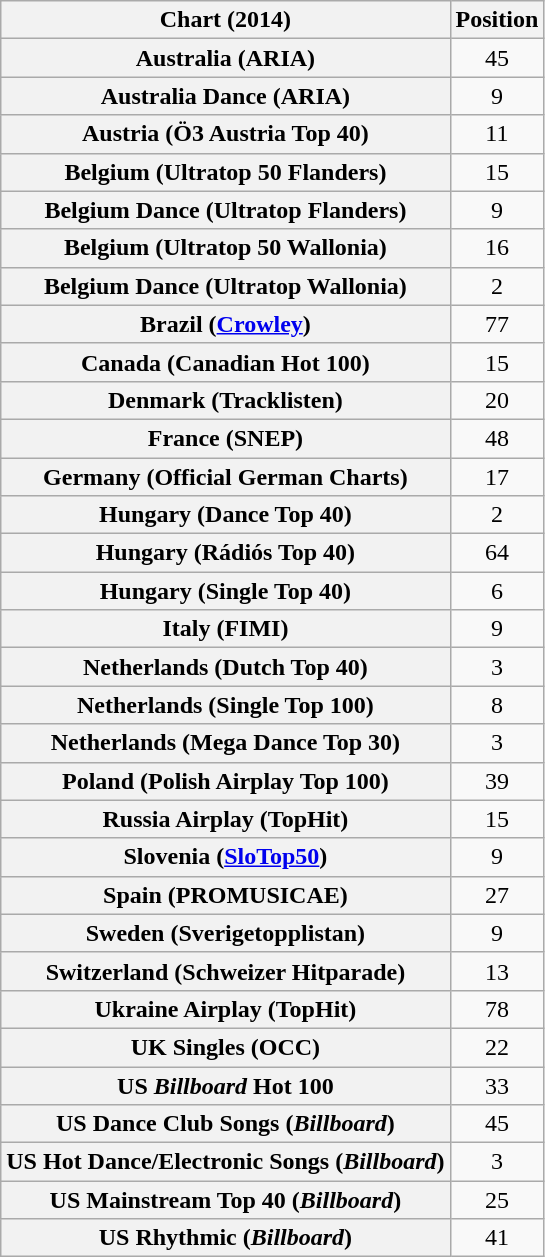<table class="wikitable sortable plainrowheaders" style="text-align:center">
<tr>
<th scope="col">Chart (2014)</th>
<th scope="col">Position</th>
</tr>
<tr>
<th scope="row">Australia (ARIA)</th>
<td>45</td>
</tr>
<tr>
<th scope="row">Australia Dance (ARIA)</th>
<td>9</td>
</tr>
<tr>
<th scope="row">Austria (Ö3 Austria Top 40)</th>
<td>11</td>
</tr>
<tr>
<th scope="row">Belgium (Ultratop 50 Flanders)</th>
<td>15</td>
</tr>
<tr>
<th scope="row">Belgium Dance (Ultratop Flanders)</th>
<td>9</td>
</tr>
<tr>
<th scope="row">Belgium (Ultratop 50 Wallonia)</th>
<td>16</td>
</tr>
<tr>
<th scope="row">Belgium Dance (Ultratop Wallonia)</th>
<td>2</td>
</tr>
<tr>
<th scope="row">Brazil (<a href='#'>Crowley</a>)</th>
<td>77</td>
</tr>
<tr>
<th scope="row">Canada (Canadian Hot 100)</th>
<td>15</td>
</tr>
<tr>
<th scope="row">Denmark (Tracklisten)</th>
<td>20</td>
</tr>
<tr>
<th scope="row">France (SNEP)</th>
<td>48</td>
</tr>
<tr>
<th scope="row">Germany (Official German Charts)</th>
<td>17</td>
</tr>
<tr>
<th scope="row">Hungary (Dance Top 40)</th>
<td>2</td>
</tr>
<tr>
<th scope="row">Hungary (Rádiós Top 40)</th>
<td>64</td>
</tr>
<tr>
<th scope="row">Hungary (Single Top 40)</th>
<td>6</td>
</tr>
<tr>
<th scope="row">Italy (FIMI)</th>
<td>9</td>
</tr>
<tr>
<th scope="row">Netherlands (Dutch Top 40)</th>
<td>3</td>
</tr>
<tr>
<th scope="row">Netherlands (Single Top 100)</th>
<td>8</td>
</tr>
<tr>
<th scope="row">Netherlands (Mega Dance Top 30)</th>
<td>3</td>
</tr>
<tr>
<th scope="row">Poland (Polish Airplay Top 100)</th>
<td>39</td>
</tr>
<tr>
<th scope="row">Russia Airplay (TopHit)</th>
<td style="text-align:center;">15</td>
</tr>
<tr>
<th scope="row">Slovenia (<a href='#'>SloTop50</a>)</th>
<td align=center>9</td>
</tr>
<tr>
<th scope="row">Spain (PROMUSICAE)</th>
<td>27</td>
</tr>
<tr>
<th scope="row">Sweden (Sverigetopplistan)</th>
<td>9</td>
</tr>
<tr>
<th scope="row">Switzerland (Schweizer Hitparade)</th>
<td>13</td>
</tr>
<tr>
<th scope="row">Ukraine Airplay (TopHit)</th>
<td style="text-align:center;">78</td>
</tr>
<tr>
<th scope="row">UK Singles (OCC)</th>
<td>22</td>
</tr>
<tr>
<th scope="row">US <em>Billboard</em> Hot 100</th>
<td>33</td>
</tr>
<tr>
<th scope="row">US Dance Club Songs (<em>Billboard</em>)</th>
<td>45</td>
</tr>
<tr>
<th scope="row">US Hot Dance/Electronic Songs (<em>Billboard</em>)</th>
<td>3</td>
</tr>
<tr>
<th scope="row">US Mainstream Top 40 (<em>Billboard</em>)</th>
<td>25</td>
</tr>
<tr>
<th scope="row">US Rhythmic (<em>Billboard</em>)</th>
<td>41</td>
</tr>
</table>
